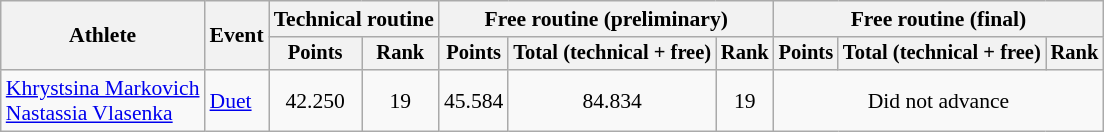<table class="wikitable" style="font-size:90%">
<tr>
<th rowspan="2">Athlete</th>
<th rowspan="2">Event</th>
<th colspan=2>Technical routine</th>
<th colspan=3>Free routine (preliminary)</th>
<th colspan=3>Free routine (final)</th>
</tr>
<tr style="font-size:95%">
<th>Points</th>
<th>Rank</th>
<th>Points</th>
<th>Total (technical + free)</th>
<th>Rank</th>
<th>Points</th>
<th>Total (technical + free)</th>
<th>Rank</th>
</tr>
<tr align=center>
<td align=left><a href='#'>Khrystsina Markovich</a><br><a href='#'>Nastassia Vlasenka</a></td>
<td align=left><a href='#'>Duet</a></td>
<td>42.250</td>
<td>19</td>
<td>45.584</td>
<td>84.834</td>
<td>19</td>
<td colspan=3>Did not advance</td>
</tr>
</table>
